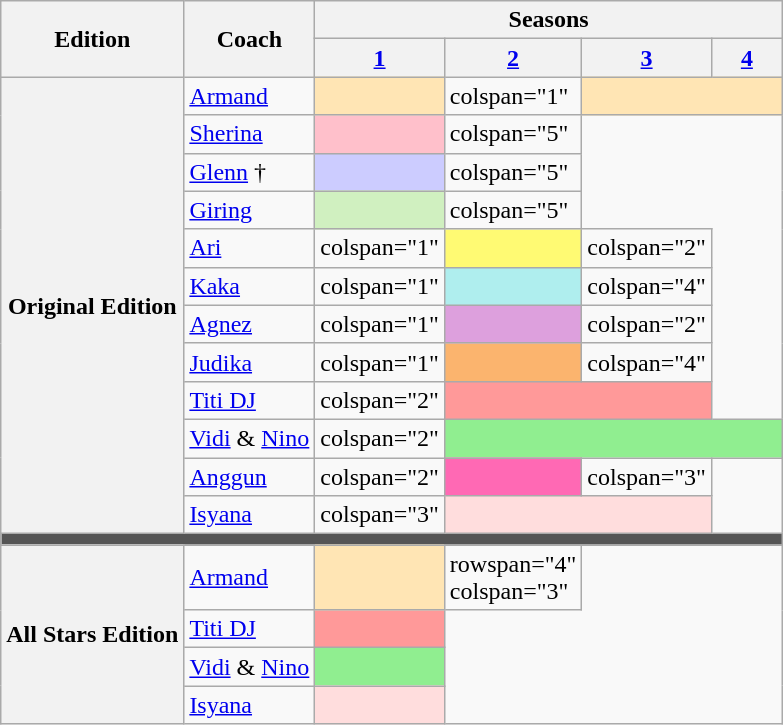<table class="wikitable">
<tr>
<th rowspan="2">Edition</th>
<th rowspan="2">Coach</th>
<th colspan="9">Seasons</th>
</tr>
<tr>
<th width="40"><a href='#'>1</a></th>
<th width="40"><a href='#'>2</a></th>
<th width="40"><a href='#'>3</a></th>
<th width="40"><a href='#'>4</a></th>
</tr>
<tr>
<th rowspan="12">Original Edition</th>
<td><a href='#'>Armand</a></td>
<td colspan="1" bgcolor="#ffe5b4"></td>
<td>colspan="1" </td>
<td colspan="2" bgcolor="#ffe5b4"></td>
</tr>
<tr>
<td><a href='#'>Sherina</a></td>
<td colspan="1" bgcolor="pink"></td>
<td>colspan="5" </td>
</tr>
<tr>
<td><a href='#'>Glenn</a> †</td>
<td colspan="1" bgcolor="#ccf"></td>
<td>colspan="5" </td>
</tr>
<tr>
<td><a href='#'>Giring</a></td>
<td colspan="1" bgcolor="#d0f0c0"></td>
<td>colspan="5" </td>
</tr>
<tr>
<td><a href='#'>Ari</a></td>
<td>colspan="1" </td>
<td colspan="1" bgcolor="#fffa73"></td>
<td>colspan="2" </td>
</tr>
<tr>
<td><a href='#'>Kaka</a></td>
<td>colspan="1" </td>
<td colspan="1" bgcolor="#afeeee"></td>
<td>colspan="4" </td>
</tr>
<tr>
<td><a href='#'>Agnez</a></td>
<td>colspan="1" </td>
<td colspan="1" bgcolor="#dda0dd"></td>
<td>colspan="2" </td>
</tr>
<tr>
<td><a href='#'>Judika</a></td>
<td>colspan="1" </td>
<td colspan="1" bgcolor="#fbb46e"></td>
<td>colspan="4" </td>
</tr>
<tr>
<td><a href='#'>Titi DJ</a></td>
<td>colspan="2" </td>
<td colspan="2" bgcolor="#ff9999"></td>
</tr>
<tr>
<td><a href='#'>Vidi</a> & <a href='#'>Nino</a></td>
<td>colspan="2" </td>
<td colspan="4" bgcolor="#90ee90"></td>
</tr>
<tr>
<td><a href='#'>Anggun</a></td>
<td>colspan="2" </td>
<td colspan="1" bgcolor="#ff69b4"></td>
<td>colspan="3" </td>
</tr>
<tr>
<td><a href='#'>Isyana</a></td>
<td>colspan="3" </td>
<td colspan="2" bgcolor="#ffdddd"></td>
</tr>
<tr>
<td style="background:#555555;" colspan="6"></td>
</tr>
<tr>
<th rowspan="4">All Stars Edition</th>
<td><a href='#'>Armand</a></td>
<td colspan="1" bgcolor="#ffe5b4"></td>
<td>rowspan="4" colspan="3" </td>
</tr>
<tr>
<td><a href='#'>Titi DJ</a></td>
<td colspan="1" bgcolor="#ff9999"></td>
</tr>
<tr>
<td><a href='#'>Vidi</a> & <a href='#'>Nino</a></td>
<td colspan="1" bgcolor="#90ee90"></td>
</tr>
<tr>
<td><a href='#'>Isyana</a></td>
<td colspan="1" bgcolor="#ffdddd"></td>
</tr>
</table>
